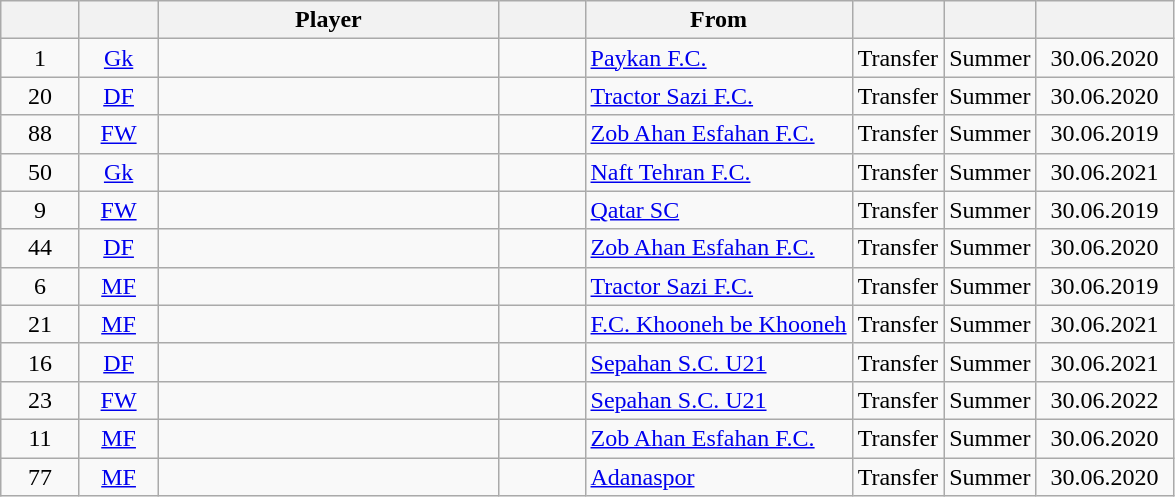<table class="wikitable" style="text-align:center">
<tr>
<th style="width:45px;"></th>
<th style="width:45px;"></th>
<th style="width:220px;">Player</th>
<th style="width:50px;"></th>
<th>From</th>
<th></th>
<th></th>
<th style="width:84px;"></th>
</tr>
<tr>
<td>1</td>
<td><a href='#'>Gk</a></td>
<td align="left"> </td>
<td></td>
<td style="text-align:left"> <a href='#'>Paykan F.C.</a></td>
<td>Transfer</td>
<td>Summer</td>
<td>30.06.2020</td>
</tr>
<tr>
<td>20</td>
<td><a href='#'>DF</a></td>
<td align="Left"> </td>
<td></td>
<td style="text-align:Left"> <a href='#'>Tractor Sazi F.C.</a></td>
<td>Transfer</td>
<td>Summer</td>
<td>30.06.2020</td>
</tr>
<tr>
<td>88</td>
<td><a href='#'>FW</a></td>
<td align="Left"> </td>
<td></td>
<td style="text-align:Left"> <a href='#'>Zob Ahan Esfahan F.C.</a></td>
<td>Transfer</td>
<td>Summer</td>
<td>30.06.2019</td>
</tr>
<tr>
<td>50</td>
<td><a href='#'>Gk</a></td>
<td align="Left"> </td>
<td></td>
<td style="text-align:Left"> <a href='#'>Naft Tehran F.C.</a></td>
<td>Transfer</td>
<td>Summer</td>
<td>30.06.2021</td>
</tr>
<tr>
<td>9</td>
<td><a href='#'>FW</a></td>
<td align="Left"> </td>
<td></td>
<td style="text-align:Left"> <a href='#'>Qatar SC</a></td>
<td>Transfer</td>
<td>Summer</td>
<td>30.06.2019</td>
</tr>
<tr>
<td>44</td>
<td><a href='#'>DF</a></td>
<td align="Left"> </td>
<td></td>
<td style="text-align:Left"> <a href='#'>Zob Ahan Esfahan F.C.</a></td>
<td>Transfer</td>
<td>Summer</td>
<td>30.06.2020</td>
</tr>
<tr>
<td>6</td>
<td><a href='#'>MF</a></td>
<td align="Left"> </td>
<td></td>
<td style="text-align:Left"> <a href='#'>Tractor Sazi F.C.</a></td>
<td>Transfer</td>
<td>Summer</td>
<td>30.06.2019</td>
</tr>
<tr>
<td>21</td>
<td><a href='#'>MF</a></td>
<td align="Left"> </td>
<td></td>
<td style="text-align:Left"> <a href='#'>F.C. Khooneh be Khooneh</a></td>
<td>Transfer</td>
<td>Summer</td>
<td>30.06.2021</td>
</tr>
<tr>
<td>16</td>
<td><a href='#'>DF</a></td>
<td align="Left"> </td>
<td></td>
<td style="text-align:Left"> <a href='#'>Sepahan S.C. U21</a></td>
<td>Transfer</td>
<td>Summer</td>
<td>30.06.2021</td>
</tr>
<tr>
<td>23</td>
<td><a href='#'>FW</a></td>
<td align="Left"> </td>
<td></td>
<td style="text-align:Left"> <a href='#'>Sepahan S.C. U21</a></td>
<td>Transfer</td>
<td>Summer</td>
<td>30.06.2022</td>
</tr>
<tr>
<td>11</td>
<td><a href='#'>MF</a></td>
<td align="Left"> </td>
<td></td>
<td style="text-align:Left"> <a href='#'>Zob Ahan Esfahan F.C.</a></td>
<td>Transfer</td>
<td>Summer</td>
<td>30.06.2020</td>
</tr>
<tr>
<td>77</td>
<td><a href='#'>MF</a></td>
<td align="Left"> </td>
<td></td>
<td style="text-align:Left"> <a href='#'>Adanaspor</a></td>
<td>Transfer</td>
<td>Summer</td>
<td>30.06.2020</td>
</tr>
</table>
